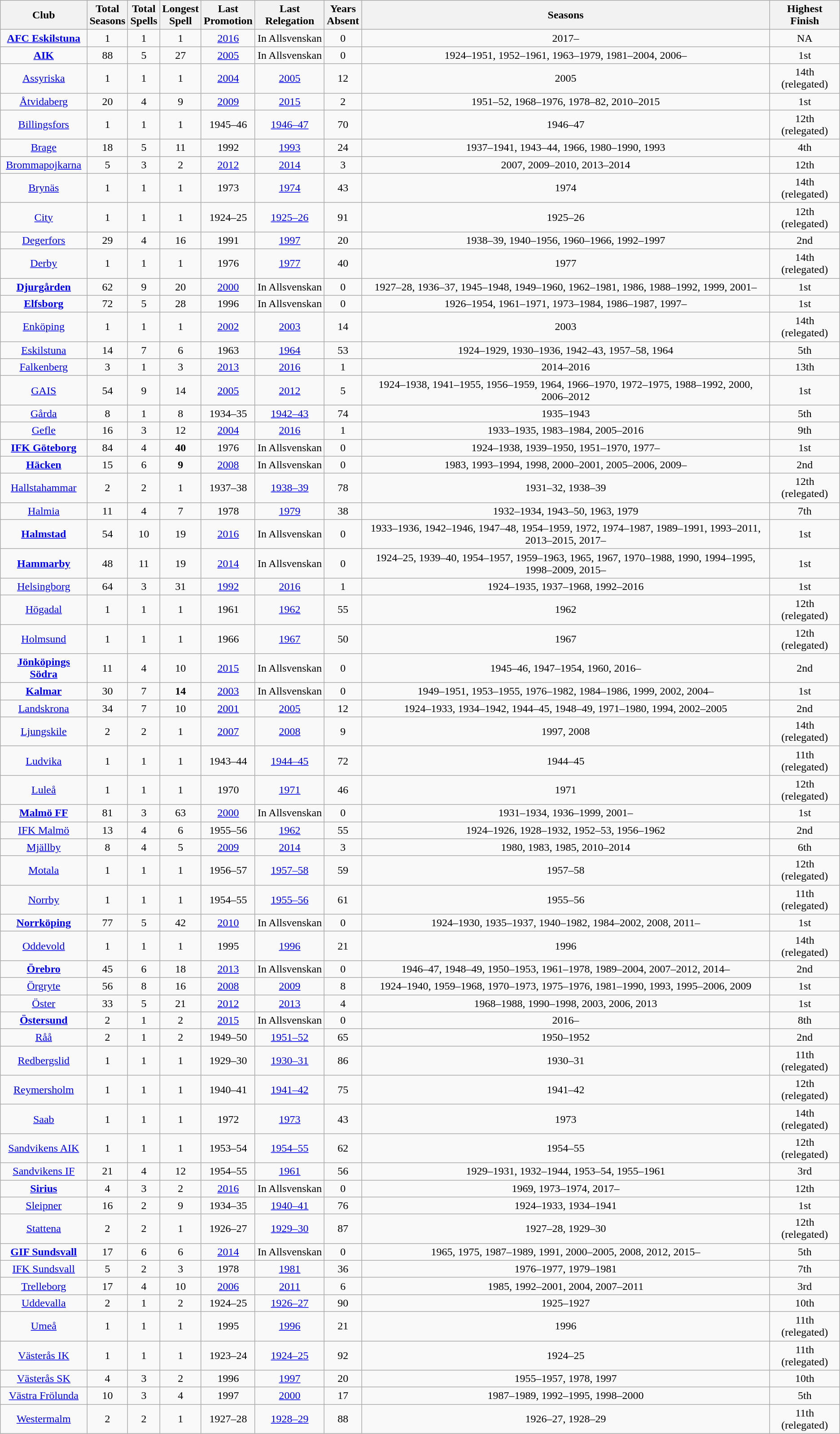<table class="wikitable sortable" style="text-align:center; font-size:97;">
<tr>
<th>Club</th>
<th>Total<br>Seasons</th>
<th>Total<br>Spells</th>
<th>Longest<br>Spell</th>
<th>Last<br>Promotion</th>
<th>Last<br>Relegation</th>
<th>Years<br>Absent</th>
<th>Seasons</th>
<th>Highest<br>Finish</th>
</tr>
<tr>
<td><strong><a href='#'>AFC Eskilstuna</a></strong></td>
<td>1</td>
<td>1</td>
<td>1</td>
<td><a href='#'>2016</a></td>
<td>In Allsvenskan</td>
<td>0</td>
<td>2017–</td>
<td>NA</td>
</tr>
<tr>
<td><strong><a href='#'>AIK</a></strong></td>
<td>88</td>
<td>5</td>
<td>27</td>
<td><a href='#'>2005</a></td>
<td>In Allsvenskan</td>
<td>0</td>
<td>1924–1951, 1952–1961, 1963–1979, 1981–2004, 2006–</td>
<td>1st</td>
</tr>
<tr>
<td><a href='#'>Assyriska</a></td>
<td>1</td>
<td>1</td>
<td>1</td>
<td><a href='#'>2004</a></td>
<td><a href='#'>2005</a></td>
<td>12</td>
<td>2005</td>
<td>14th (relegated)</td>
</tr>
<tr>
<td><a href='#'>Åtvidaberg</a></td>
<td>20</td>
<td>4</td>
<td>9</td>
<td><a href='#'>2009</a></td>
<td><a href='#'>2015</a></td>
<td>2</td>
<td>1951–52, 1968–1976, 1978–82, 2010–2015</td>
<td>1st</td>
</tr>
<tr>
<td><a href='#'>Billingsfors</a></td>
<td>1</td>
<td>1</td>
<td>1</td>
<td>1945–46</td>
<td><a href='#'>1946–47</a></td>
<td>70</td>
<td>1946–47</td>
<td>12th (relegated)</td>
</tr>
<tr>
<td><a href='#'>Brage</a></td>
<td>18</td>
<td>5</td>
<td>11</td>
<td>1992</td>
<td><a href='#'>1993</a></td>
<td>24</td>
<td>1937–1941, 1943–44, 1966, 1980–1990, 1993</td>
<td>4th</td>
</tr>
<tr>
<td><a href='#'>Brommapojkarna</a></td>
<td>5</td>
<td>3</td>
<td>2</td>
<td><a href='#'>2012</a></td>
<td><a href='#'>2014</a></td>
<td>3</td>
<td>2007, 2009–2010, 2013–2014</td>
<td>12th</td>
</tr>
<tr>
<td><a href='#'>Brynäs</a></td>
<td>1</td>
<td>1</td>
<td>1</td>
<td>1973</td>
<td><a href='#'>1974</a></td>
<td>43</td>
<td>1974</td>
<td>14th (relegated)</td>
</tr>
<tr>
<td><a href='#'>City</a></td>
<td>1</td>
<td>1</td>
<td>1</td>
<td>1924–25</td>
<td><a href='#'>1925–26</a></td>
<td>91</td>
<td>1925–26</td>
<td>12th (relegated)</td>
</tr>
<tr>
<td><a href='#'>Degerfors</a></td>
<td>29</td>
<td>4</td>
<td>16</td>
<td>1991</td>
<td><a href='#'>1997</a></td>
<td>20</td>
<td>1938–39, 1940–1956, 1960–1966, 1992–1997</td>
<td>2nd</td>
</tr>
<tr>
<td><a href='#'>Derby</a></td>
<td>1</td>
<td>1</td>
<td>1</td>
<td>1976</td>
<td><a href='#'>1977</a></td>
<td>40</td>
<td>1977</td>
<td>14th (relegated)</td>
</tr>
<tr>
<td><strong><a href='#'>Djurgården</a></strong></td>
<td>62</td>
<td>9</td>
<td>20</td>
<td><a href='#'>2000</a></td>
<td>In Allsvenskan</td>
<td>0</td>
<td>1927–28, 1936–37, 1945–1948, 1949–1960, 1962–1981, 1986, 1988–1992, 1999, 2001–</td>
<td>1st</td>
</tr>
<tr>
<td><strong><a href='#'>Elfsborg</a></strong></td>
<td>72</td>
<td>5</td>
<td>28</td>
<td>1996</td>
<td>In Allsvenskan</td>
<td>0</td>
<td>1926–1954, 1961–1971, 1973–1984, 1986–1987, 1997–</td>
<td>1st</td>
</tr>
<tr>
<td><a href='#'>Enköping</a></td>
<td>1</td>
<td>1</td>
<td>1</td>
<td><a href='#'>2002</a></td>
<td><a href='#'>2003</a></td>
<td>14</td>
<td>2003</td>
<td>14th (relegated)</td>
</tr>
<tr>
<td><a href='#'>Eskilstuna</a></td>
<td>14</td>
<td>7</td>
<td>6</td>
<td>1963</td>
<td><a href='#'>1964</a></td>
<td>53</td>
<td>1924–1929, 1930–1936, 1942–43, 1957–58, 1964</td>
<td>5th</td>
</tr>
<tr>
<td><a href='#'>Falkenberg</a></td>
<td>3</td>
<td>1</td>
<td>3</td>
<td><a href='#'>2013</a></td>
<td><a href='#'>2016</a></td>
<td>1</td>
<td>2014–2016</td>
<td>13th</td>
</tr>
<tr>
<td><a href='#'>GAIS</a></td>
<td>54</td>
<td>9</td>
<td>14</td>
<td><a href='#'>2005</a></td>
<td><a href='#'>2012</a></td>
<td>5</td>
<td>1924–1938, 1941–1955, 1956–1959, 1964, 1966–1970, 1972–1975, 1988–1992, 2000, 2006–2012</td>
<td>1st</td>
</tr>
<tr>
<td><a href='#'>Gårda</a></td>
<td>8</td>
<td>1</td>
<td>8</td>
<td>1934–35</td>
<td><a href='#'>1942–43</a></td>
<td>74</td>
<td>1935–1943</td>
<td>5th</td>
</tr>
<tr>
<td><a href='#'>Gefle</a></td>
<td>16</td>
<td>3</td>
<td>12</td>
<td><a href='#'>2004</a></td>
<td><a href='#'>2016</a></td>
<td>1</td>
<td>1933–1935, 1983–1984, 2005–2016</td>
<td>9th</td>
</tr>
<tr>
<td><strong><a href='#'>IFK Göteborg</a></strong></td>
<td>84</td>
<td>4</td>
<td><strong>40</strong></td>
<td>1976</td>
<td>In Allsvenskan</td>
<td>0</td>
<td>1924–1938, 1939–1950, 1951–1970, 1977–</td>
<td>1st</td>
</tr>
<tr>
<td><strong><a href='#'>Häcken</a></strong></td>
<td>15</td>
<td>6</td>
<td><strong>9</strong></td>
<td><a href='#'>2008</a></td>
<td>In Allsvenskan</td>
<td>0</td>
<td>1983, 1993–1994, 1998, 2000–2001, 2005–2006, 2009–</td>
<td>2nd</td>
</tr>
<tr>
<td><a href='#'>Hallstahammar</a></td>
<td>2</td>
<td>2</td>
<td>1</td>
<td>1937–38</td>
<td><a href='#'>1938–39</a></td>
<td>78</td>
<td>1931–32, 1938–39</td>
<td>12th (relegated)</td>
</tr>
<tr>
<td><a href='#'>Halmia</a></td>
<td>11</td>
<td>4</td>
<td>7</td>
<td>1978</td>
<td><a href='#'>1979</a></td>
<td>38</td>
<td>1932–1934, 1943–50, 1963, 1979</td>
<td>7th</td>
</tr>
<tr>
<td><strong><a href='#'>Halmstad</a></strong></td>
<td>54</td>
<td>10</td>
<td>19</td>
<td><a href='#'>2016</a></td>
<td>In Allsvenskan</td>
<td>0</td>
<td>1933–1936, 1942–1946, 1947–48, 1954–1959, 1972, 1974–1987, 1989–1991, 1993–2011, 2013–2015, 2017–</td>
<td>1st</td>
</tr>
<tr>
<td><strong><a href='#'>Hammarby</a></strong></td>
<td>48</td>
<td>11</td>
<td>19</td>
<td><a href='#'>2014</a></td>
<td>In Allsvenskan</td>
<td>0</td>
<td>1924–25, 1939–40, 1954–1957, 1959–1963, 1965, 1967, 1970–1988, 1990, 1994–1995, 1998–2009, 2015–</td>
<td>1st</td>
</tr>
<tr>
<td><a href='#'>Helsingborg</a></td>
<td>64</td>
<td>3</td>
<td>31</td>
<td><a href='#'>1992</a></td>
<td><a href='#'>2016</a></td>
<td>1</td>
<td>1924–1935, 1937–1968, 1992–2016</td>
<td>1st</td>
</tr>
<tr>
<td><a href='#'>Högadal</a></td>
<td>1</td>
<td>1</td>
<td>1</td>
<td>1961</td>
<td><a href='#'>1962</a></td>
<td>55</td>
<td>1962</td>
<td>12th (relegated)</td>
</tr>
<tr>
<td><a href='#'>Holmsund</a></td>
<td>1</td>
<td>1</td>
<td>1</td>
<td>1966</td>
<td><a href='#'>1967</a></td>
<td>50</td>
<td>1967</td>
<td>12th (relegated)</td>
</tr>
<tr>
<td><strong><a href='#'>Jönköpings Södra</a></strong></td>
<td>11</td>
<td>4</td>
<td>10</td>
<td><a href='#'>2015</a></td>
<td>In Allsvenskan</td>
<td>0</td>
<td>1945–46, 1947–1954, 1960, 2016–</td>
<td>2nd</td>
</tr>
<tr>
<td><strong><a href='#'>Kalmar</a></strong></td>
<td>30</td>
<td>7</td>
<td><strong>14</strong></td>
<td><a href='#'>2003</a></td>
<td>In Allsvenskan</td>
<td>0</td>
<td>1949–1951, 1953–1955, 1976–1982, 1984–1986, 1999, 2002, 2004–</td>
<td>1st</td>
</tr>
<tr>
<td><a href='#'>Landskrona</a></td>
<td>34</td>
<td>7</td>
<td>10</td>
<td><a href='#'>2001</a></td>
<td><a href='#'>2005</a></td>
<td>12</td>
<td>1924–1933, 1934–1942, 1944–45, 1948–49, 1971–1980, 1994, 2002–2005</td>
<td>2nd</td>
</tr>
<tr>
<td><a href='#'>Ljungskile</a></td>
<td>2</td>
<td>2</td>
<td>1</td>
<td><a href='#'>2007</a></td>
<td><a href='#'>2008</a></td>
<td>9</td>
<td>1997, 2008</td>
<td>14th (relegated)</td>
</tr>
<tr>
<td><a href='#'>Ludvika</a></td>
<td>1</td>
<td>1</td>
<td>1</td>
<td>1943–44</td>
<td><a href='#'>1944–45</a></td>
<td>72</td>
<td>1944–45</td>
<td>11th (relegated)</td>
</tr>
<tr>
<td><a href='#'>Luleå</a></td>
<td>1</td>
<td>1</td>
<td>1</td>
<td>1970</td>
<td><a href='#'>1971</a></td>
<td>46</td>
<td>1971</td>
<td>12th (relegated)</td>
</tr>
<tr>
<td><strong><a href='#'>Malmö FF</a></strong></td>
<td>81</td>
<td>3</td>
<td>63</td>
<td><a href='#'>2000</a></td>
<td>In Allsvenskan</td>
<td>0</td>
<td>1931–1934, 1936–1999, 2001–</td>
<td>1st</td>
</tr>
<tr>
<td><a href='#'>IFK Malmö</a></td>
<td>13</td>
<td>4</td>
<td>6</td>
<td>1955–56</td>
<td><a href='#'>1962</a></td>
<td>55</td>
<td>1924–1926, 1928–1932, 1952–53, 1956–1962</td>
<td>2nd</td>
</tr>
<tr>
<td><a href='#'>Mjällby</a></td>
<td>8</td>
<td>4</td>
<td>5</td>
<td><a href='#'>2009</a></td>
<td><a href='#'>2014</a></td>
<td>3</td>
<td>1980, 1983, 1985, 2010–2014</td>
<td>6th</td>
</tr>
<tr>
<td><a href='#'>Motala</a></td>
<td>1</td>
<td>1</td>
<td>1</td>
<td>1956–57</td>
<td><a href='#'>1957–58</a></td>
<td>59</td>
<td>1957–58</td>
<td>12th (relegated)</td>
</tr>
<tr>
<td><a href='#'>Norrby</a></td>
<td>1</td>
<td>1</td>
<td>1</td>
<td>1954–55</td>
<td><a href='#'>1955–56</a></td>
<td>61</td>
<td>1955–56</td>
<td>11th (relegated)</td>
</tr>
<tr>
<td><strong><a href='#'>Norrköping</a></strong></td>
<td>77</td>
<td>5</td>
<td>42</td>
<td><a href='#'>2010</a></td>
<td>In Allsvenskan</td>
<td>0</td>
<td>1924–1930, 1935–1937, 1940–1982, 1984–2002, 2008, 2011–</td>
<td>1st</td>
</tr>
<tr>
<td><a href='#'>Oddevold</a></td>
<td>1</td>
<td>1</td>
<td>1</td>
<td>1995</td>
<td><a href='#'>1996</a></td>
<td>21</td>
<td>1996</td>
<td>14th (relegated)</td>
</tr>
<tr>
<td><strong><a href='#'>Örebro</a></strong></td>
<td>45</td>
<td>6</td>
<td>18</td>
<td><a href='#'>2013</a></td>
<td>In Allsvenskan</td>
<td>0</td>
<td>1946–47, 1948–49, 1950–1953, 1961–1978, 1989–2004, 2007–2012, 2014–</td>
<td>2nd</td>
</tr>
<tr>
<td><a href='#'>Örgryte</a></td>
<td>56</td>
<td>8</td>
<td>16</td>
<td><a href='#'>2008</a></td>
<td><a href='#'>2009</a></td>
<td>8</td>
<td>1924–1940, 1959–1968, 1970–1973, 1975–1976, 1981–1990, 1993, 1995–2006, 2009</td>
<td>1st</td>
</tr>
<tr>
<td><a href='#'>Öster</a></td>
<td>33</td>
<td>5</td>
<td>21</td>
<td><a href='#'>2012</a></td>
<td><a href='#'>2013</a></td>
<td>4</td>
<td>1968–1988, 1990–1998, 2003, 2006, 2013</td>
<td>1st</td>
</tr>
<tr>
<td><strong><a href='#'>Östersund</a></strong></td>
<td>2</td>
<td>1</td>
<td>2</td>
<td><a href='#'>2015</a></td>
<td>In Allsvenskan</td>
<td>0</td>
<td>2016–</td>
<td>8th</td>
</tr>
<tr>
<td><a href='#'>Råå</a></td>
<td>2</td>
<td>1</td>
<td>2</td>
<td>1949–50</td>
<td><a href='#'>1951–52</a></td>
<td>65</td>
<td>1950–1952</td>
<td>2nd</td>
</tr>
<tr>
<td><a href='#'>Redbergslid</a></td>
<td>1</td>
<td>1</td>
<td>1</td>
<td>1929–30</td>
<td><a href='#'>1930–31</a></td>
<td>86</td>
<td>1930–31</td>
<td>11th (relegated)</td>
</tr>
<tr>
<td><a href='#'>Reymersholm</a></td>
<td>1</td>
<td>1</td>
<td>1</td>
<td>1940–41</td>
<td><a href='#'>1941–42</a></td>
<td>75</td>
<td>1941–42</td>
<td>12th (relegated)</td>
</tr>
<tr>
<td><a href='#'>Saab</a></td>
<td>1</td>
<td>1</td>
<td>1</td>
<td>1972</td>
<td><a href='#'>1973</a></td>
<td>43</td>
<td>1973</td>
<td>14th (relegated)</td>
</tr>
<tr>
<td><a href='#'>Sandvikens AIK</a></td>
<td>1</td>
<td>1</td>
<td>1</td>
<td>1953–54</td>
<td><a href='#'>1954–55</a></td>
<td>62</td>
<td>1954–55</td>
<td>12th (relegated)</td>
</tr>
<tr>
<td><a href='#'>Sandvikens IF</a></td>
<td>21</td>
<td>4</td>
<td>12</td>
<td>1954–55</td>
<td><a href='#'>1961</a></td>
<td>56</td>
<td>1929–1931, 1932–1944, 1953–54, 1955–1961</td>
<td>3rd</td>
</tr>
<tr>
<td><strong><a href='#'>Sirius</a></strong></td>
<td>4</td>
<td>3</td>
<td>2</td>
<td><a href='#'>2016</a></td>
<td>In Allsvenskan</td>
<td>0</td>
<td>1969, 1973–1974, 2017–</td>
<td>12th</td>
</tr>
<tr>
<td><a href='#'>Sleipner</a></td>
<td>16</td>
<td>2</td>
<td>9</td>
<td>1934–35</td>
<td><a href='#'>1940–41</a></td>
<td>76</td>
<td>1924–1933, 1934–1941</td>
<td>1st</td>
</tr>
<tr>
<td><a href='#'>Stattena</a></td>
<td>2</td>
<td>2</td>
<td>1</td>
<td>1926–27</td>
<td><a href='#'>1929–30</a></td>
<td>87</td>
<td>1927–28, 1929–30</td>
<td>12th (relegated)</td>
</tr>
<tr>
<td><strong><a href='#'>GIF Sundsvall</a></strong></td>
<td>17</td>
<td>6</td>
<td>6</td>
<td><a href='#'>2014</a></td>
<td>In Allsvenskan</td>
<td>0</td>
<td>1965, 1975, 1987–1989, 1991, 2000–2005, 2008, 2012, 2015–</td>
<td>5th</td>
</tr>
<tr>
<td><a href='#'>IFK Sundsvall</a></td>
<td>5</td>
<td>2</td>
<td>3</td>
<td>1978</td>
<td><a href='#'>1981</a></td>
<td>36</td>
<td>1976–1977, 1979–1981</td>
<td>7th</td>
</tr>
<tr>
<td><a href='#'>Trelleborg</a></td>
<td>17</td>
<td>4</td>
<td>10</td>
<td><a href='#'>2006</a></td>
<td><a href='#'>2011</a></td>
<td>6</td>
<td>1985, 1992–2001, 2004, 2007–2011</td>
<td>3rd</td>
</tr>
<tr>
<td><a href='#'>Uddevalla</a></td>
<td>2</td>
<td>1</td>
<td>2</td>
<td>1924–25</td>
<td><a href='#'>1926–27</a></td>
<td>90</td>
<td>1925–1927</td>
<td>10th</td>
</tr>
<tr>
<td><a href='#'>Umeå</a></td>
<td>1</td>
<td>1</td>
<td>1</td>
<td>1995</td>
<td><a href='#'>1996</a></td>
<td>21</td>
<td>1996</td>
<td>11th (relegated)</td>
</tr>
<tr>
<td><a href='#'>Västerås IK</a></td>
<td>1</td>
<td>1</td>
<td>1</td>
<td>1923–24</td>
<td><a href='#'>1924–25</a></td>
<td>92</td>
<td>1924–25</td>
<td>11th (relegated)</td>
</tr>
<tr>
<td><a href='#'>Västerås SK</a></td>
<td>4</td>
<td>3</td>
<td>2</td>
<td>1996</td>
<td><a href='#'>1997</a></td>
<td>20</td>
<td>1955–1957, 1978, 1997</td>
<td>10th</td>
</tr>
<tr>
<td><a href='#'>Västra Frölunda</a></td>
<td>10</td>
<td>3</td>
<td>4</td>
<td>1997</td>
<td><a href='#'>2000</a></td>
<td>17</td>
<td>1987–1989, 1992–1995, 1998–2000</td>
<td>5th</td>
</tr>
<tr>
<td><a href='#'>Westermalm</a></td>
<td>2</td>
<td>2</td>
<td>1</td>
<td>1927–28</td>
<td><a href='#'>1928–29</a></td>
<td>88</td>
<td>1926–27, 1928–29</td>
<td>11th (relegated)</td>
</tr>
</table>
